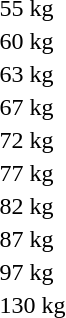<table>
<tr>
<td rowspan=2>55 kg<br></td>
<td rowspan=2></td>
<td rowspan=2></td>
<td></td>
</tr>
<tr>
<td></td>
</tr>
<tr>
<td rowspan=2>60 kg<br></td>
<td rowspan=2></td>
<td rowspan=2></td>
<td></td>
</tr>
<tr>
<td></td>
</tr>
<tr>
<td rowspan=2>63 kg<br></td>
<td rowspan=2></td>
<td rowspan=2></td>
<td></td>
</tr>
<tr>
<td></td>
</tr>
<tr>
<td rowspan=2>67 kg<br></td>
<td rowspan=2></td>
<td rowspan=2></td>
<td></td>
</tr>
<tr>
<td></td>
</tr>
<tr>
<td rowspan=2>72 kg<br></td>
<td rowspan=2></td>
<td rowspan=2></td>
<td></td>
</tr>
<tr>
<td></td>
</tr>
<tr>
<td rowspan=2>77 kg<br></td>
<td rowspan=2></td>
<td rowspan=2></td>
<td></td>
</tr>
<tr>
<td></td>
</tr>
<tr>
<td rowspan=2>82 kg<br></td>
<td rowspan=2></td>
<td rowspan=2></td>
<td></td>
</tr>
<tr>
<td></td>
</tr>
<tr>
<td rowspan=2>87 kg<br></td>
<td rowspan=2></td>
<td rowspan=2></td>
<td></td>
</tr>
<tr>
<td></td>
</tr>
<tr>
<td rowspan=2>97 kg<br></td>
<td rowspan=2></td>
<td rowspan=2></td>
<td></td>
</tr>
<tr>
<td></td>
</tr>
<tr>
<td rowspan=2>130 kg<br></td>
<td rowspan=2></td>
<td rowspan=2></td>
<td></td>
</tr>
<tr>
<td></td>
</tr>
</table>
